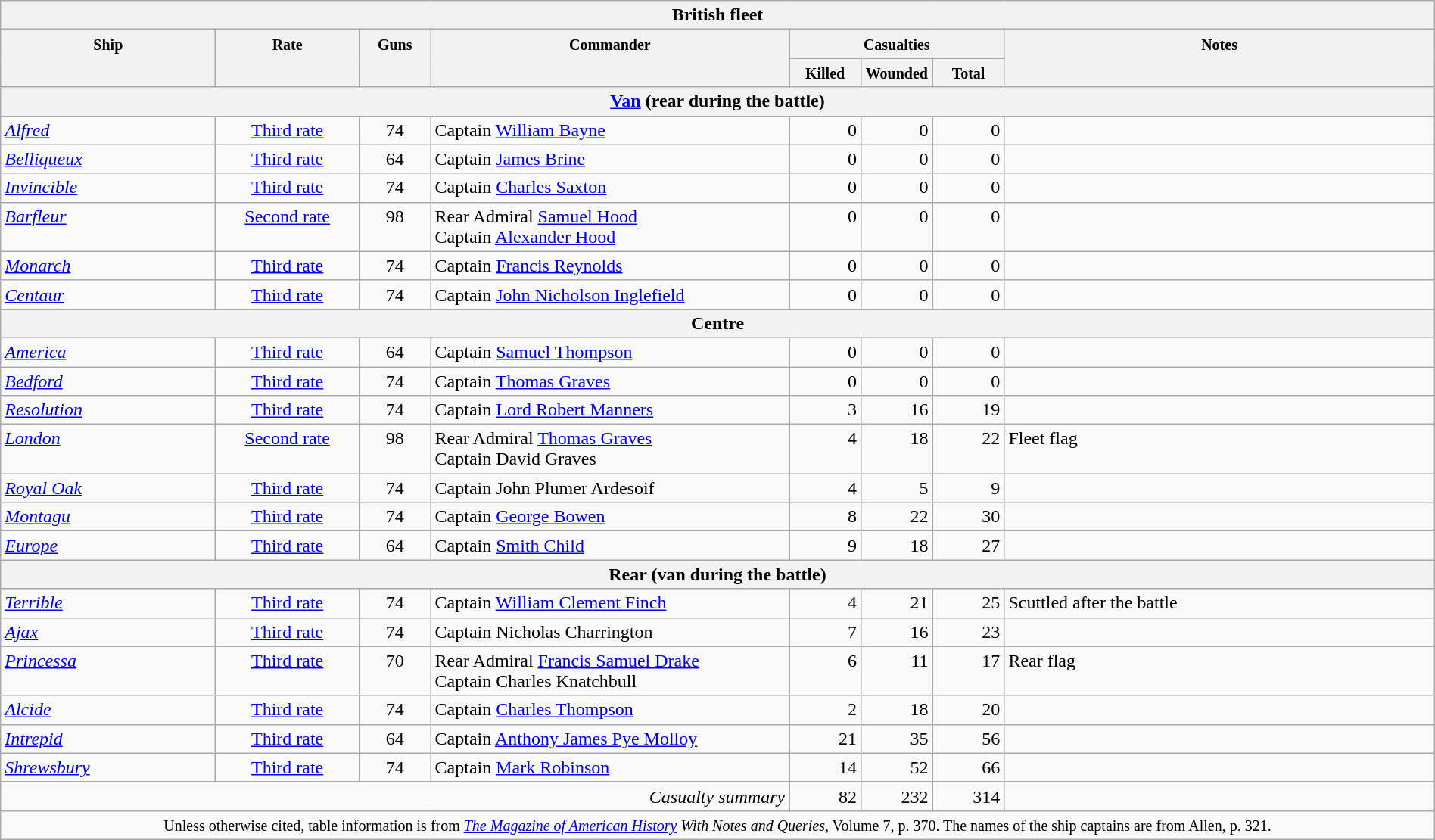<table class="wikitable" width=100%>
<tr valign="top">
<th colspan="8" bgcolor="white">British fleet</th>
</tr>
<tr valign="top">
<th width=15%; align= center rowspan=2><small> Ship </small></th>
<th width=10%; align= center rowspan=2><small> Rate </small></th>
<th width=5%; align= center rowspan=2><small> Guns </small></th>
<th width=25%; align= center rowspan=2><small> Commander </small></th>
<th width=15%; align= center colspan=3><small>Casualties</small></th>
<th width=30%; align= center rowspan=2><small>Notes</small></th>
</tr>
<tr valign="top">
<th width=5%; align= center><small> Killed </small></th>
<th width=5%; align= center><small> Wounded </small></th>
<th width=5%; align= center><small> Total</small></th>
</tr>
<tr>
<th colspan=8 align=center><strong><a href='#'>Van</a> (rear during the battle)</strong></th>
</tr>
<tr valign="top">
<td align= left><a href='#'><em>Alfred</em></a></td>
<td align= center><a href='#'>Third rate</a></td>
<td align= center>74</td>
<td align= left>Captain <a href='#'>William Bayne</a></td>
<td align= right>0</td>
<td align= right>0</td>
<td align= right>0</td>
<td align= left></td>
</tr>
<tr valign="top">
<td align= left><a href='#'><em>Belliqueux</em></a></td>
<td align= center><a href='#'>Third rate</a></td>
<td align= center>64</td>
<td align= left>Captain <a href='#'>James Brine</a></td>
<td align= right>0</td>
<td align= right>0</td>
<td align= right>0</td>
<td align= left></td>
</tr>
<tr valign="top">
<td align= left><a href='#'><em>Invincible</em></a></td>
<td align= center><a href='#'>Third rate</a></td>
<td align= center>74</td>
<td align= left>Captain <a href='#'>Charles Saxton</a></td>
<td align= right>0</td>
<td align= right>0</td>
<td align= right>0</td>
<td align= left></td>
</tr>
<tr valign="top">
<td align= left><a href='#'><em>Barfleur</em></a></td>
<td align= center><a href='#'>Second rate</a></td>
<td align= center>98</td>
<td align= left>Rear Admiral <a href='#'>Samuel Hood</a><br>Captain <a href='#'>Alexander Hood</a></td>
<td align= right>0</td>
<td align= right>0</td>
<td align= right>0</td>
<td align= left></td>
</tr>
<tr valign="top">
<td align= left><a href='#'><em>Monarch</em></a></td>
<td align= center><a href='#'>Third rate</a></td>
<td align= center>74</td>
<td align= left>Captain <a href='#'>Francis Reynolds</a></td>
<td align= right>0</td>
<td align= right>0</td>
<td align= right>0</td>
<td align= left></td>
</tr>
<tr valign="top">
<td align= left><a href='#'><em>Centaur</em></a></td>
<td align= center><a href='#'>Third rate</a></td>
<td align= center>74</td>
<td align= left>Captain <a href='#'>John Nicholson Inglefield</a></td>
<td align= right>0</td>
<td align= right>0</td>
<td align= right>0</td>
<td align= left></td>
</tr>
<tr>
<th colspan=8 align=center><strong>Centre</strong></th>
</tr>
<tr valign="top">
<td align= left><a href='#'><em>America</em></a></td>
<td align= center><a href='#'>Third rate</a></td>
<td align= center>64</td>
<td align= left>Captain <a href='#'>Samuel Thompson</a></td>
<td align= right>0</td>
<td align= right>0</td>
<td align= right>0</td>
<td align= left></td>
</tr>
<tr valign="top">
<td align= left><a href='#'><em>Bedford</em></a></td>
<td align= center><a href='#'>Third rate</a></td>
<td align= center>74</td>
<td align= left>Captain <a href='#'>Thomas Graves</a></td>
<td align= right>0</td>
<td align= right>0</td>
<td align= right>0</td>
<td align= left></td>
</tr>
<tr valign="top">
<td align= left><a href='#'><em>Resolution</em></a></td>
<td align= center><a href='#'>Third rate</a></td>
<td align= center>74</td>
<td align= left>Captain <a href='#'>Lord Robert Manners</a></td>
<td align= right>3</td>
<td align= right>16</td>
<td align= right>19</td>
<td align= left></td>
</tr>
<tr valign="top">
<td align= left><a href='#'><em>London</em></a></td>
<td align= center><a href='#'>Second rate</a></td>
<td align= center>98</td>
<td align= left>Rear Admiral <a href='#'>Thomas Graves</a><br> Captain David Graves</td>
<td align= right>4</td>
<td align= right>18</td>
<td align= right>22</td>
<td align= left>Fleet flag</td>
</tr>
<tr valign="top">
<td align= left><a href='#'><em>Royal Oak</em></a></td>
<td align= center><a href='#'>Third rate</a></td>
<td align= center>74</td>
<td align= left>Captain John Plumer Ardesoif</td>
<td align= right>4</td>
<td align= right>5</td>
<td align= right>9</td>
<td align= left></td>
</tr>
<tr valign="top">
<td align= left><a href='#'><em>Montagu</em></a></td>
<td align= center><a href='#'>Third rate</a></td>
<td align= center>74</td>
<td align= left>Captain <a href='#'>George Bowen</a></td>
<td align= right>8</td>
<td align= right>22</td>
<td align= right>30</td>
<td align= left></td>
</tr>
<tr valign="top">
<td align= left><a href='#'><em>Europe</em></a></td>
<td align= center><a href='#'>Third rate</a></td>
<td align= center>64</td>
<td align= left>Captain <a href='#'>Smith Child</a></td>
<td align= right>9</td>
<td align= right>18</td>
<td align= right>27</td>
<td align= left></td>
</tr>
<tr>
<th colspan=8 align=center>Rear (van during the battle)</th>
</tr>
<tr valign="top">
<td align= left><a href='#'><em>Terrible</em></a></td>
<td align= center><a href='#'>Third rate</a></td>
<td align= center>74</td>
<td align= left>Captain <a href='#'>William Clement Finch</a></td>
<td align= right>4</td>
<td align= right>21</td>
<td align= right>25</td>
<td align= left>Scuttled after the battle</td>
</tr>
<tr valign="top">
<td align= left><a href='#'><em>Ajax</em></a></td>
<td align= center><a href='#'>Third rate</a></td>
<td align= center>74</td>
<td align= left>Captain Nicholas Charrington</td>
<td align= right>7</td>
<td align= right>16</td>
<td align= right>23</td>
<td align= left></td>
</tr>
<tr valign="top">
<td align= left><a href='#'><em>Princessa</em></a></td>
<td align= center><a href='#'>Third rate</a></td>
<td align= center>70</td>
<td align= left>Rear Admiral <a href='#'>Francis Samuel Drake</a><br> Captain Charles Knatchbull</td>
<td align= right>6</td>
<td align= right>11</td>
<td align= right>17</td>
<td align= left>Rear flag</td>
</tr>
<tr valign="top">
<td align= left><a href='#'><em>Alcide</em></a></td>
<td align= center><a href='#'>Third rate</a></td>
<td align= center>74</td>
<td align= left>Captain <a href='#'>Charles Thompson</a></td>
<td align= right>2</td>
<td align= right>18</td>
<td align= right>20</td>
<td align= left></td>
</tr>
<tr valign="top">
<td align= left><a href='#'><em>Intrepid</em></a></td>
<td align= center><a href='#'>Third rate</a></td>
<td align= center>64</td>
<td align= left>Captain <a href='#'>Anthony James Pye Molloy</a></td>
<td align= right>21</td>
<td align= right>35</td>
<td align= right>56</td>
<td align= left></td>
</tr>
<tr valign="top">
<td align= left><a href='#'><em>Shrewsbury</em></a></td>
<td align= center><a href='#'>Third rate</a></td>
<td align= center>74</td>
<td align= left>Captain <a href='#'>Mark Robinson</a></td>
<td align= right>14</td>
<td align= right>52</td>
<td align= right>66</td>
<td align= left></td>
</tr>
<tr>
<td align=right colspan=4><em>Casualty summary</em></td>
<td align= right>82</td>
<td align= right>232</td>
<td align= right>314</td>
<td align= right></td>
</tr>
<tr>
<td colspan=8 align=center><small>Unless otherwise cited, table information is from <em><a href='#'>The Magazine of American History</a> With Notes and Queries</em>, Volume 7, p. 370.  The names of the ship captains are from Allen, p. 321.</small></td>
</tr>
</table>
